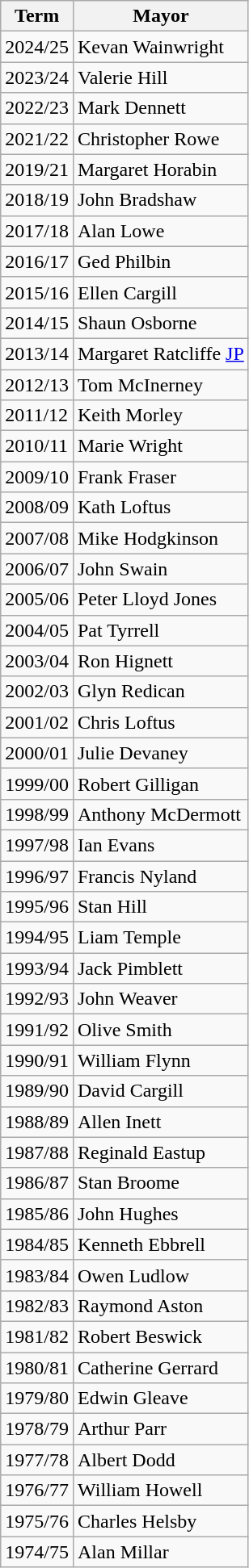<table class="wikitable sortable" style="text-align:left;">
<tr>
<th>Term</th>
<th>Mayor</th>
</tr>
<tr>
<td>2024/25</td>
<td>Kevan Wainwright</td>
</tr>
<tr>
<td>2023/24</td>
<td>Valerie Hill</td>
</tr>
<tr>
<td>2022/23</td>
<td>Mark Dennett</td>
</tr>
<tr>
<td>2021/22</td>
<td>Christopher Rowe</td>
</tr>
<tr>
<td>2019/21</td>
<td>Margaret Horabin</td>
</tr>
<tr>
<td>2018/19</td>
<td>John Bradshaw</td>
</tr>
<tr>
<td>2017/18</td>
<td>Alan Lowe</td>
</tr>
<tr>
<td>2016/17</td>
<td>Ged Philbin</td>
</tr>
<tr>
<td>2015/16</td>
<td>Ellen Cargill</td>
</tr>
<tr>
<td>2014/15</td>
<td>Shaun Osborne</td>
</tr>
<tr>
<td>2013/14</td>
<td>Margaret Ratcliffe <a href='#'>JP</a></td>
</tr>
<tr>
<td>2012/13</td>
<td>Tom McInerney</td>
</tr>
<tr>
<td>2011/12</td>
<td>Keith Morley</td>
</tr>
<tr>
<td>2010/11</td>
<td>Marie Wright</td>
</tr>
<tr>
<td>2009/10</td>
<td>Frank Fraser</td>
</tr>
<tr>
<td>2008/09</td>
<td>Kath Loftus</td>
</tr>
<tr>
<td>2007/08</td>
<td>Mike Hodgkinson</td>
</tr>
<tr>
<td>2006/07</td>
<td>John Swain</td>
</tr>
<tr>
<td>2005/06</td>
<td>Peter Lloyd Jones</td>
</tr>
<tr>
<td>2004/05</td>
<td>Pat Tyrrell</td>
</tr>
<tr>
<td>2003/04</td>
<td>Ron Hignett</td>
</tr>
<tr>
<td>2002/03</td>
<td>Glyn Redican</td>
</tr>
<tr>
<td>2001/02</td>
<td>Chris Loftus</td>
</tr>
<tr>
<td>2000/01</td>
<td>Julie Devaney</td>
</tr>
<tr>
<td>1999/00</td>
<td>Robert Gilligan</td>
</tr>
<tr>
<td>1998/99</td>
<td>Anthony McDermott</td>
</tr>
<tr>
<td>1997/98</td>
<td>Ian Evans</td>
</tr>
<tr>
<td>1996/97</td>
<td>Francis Nyland</td>
</tr>
<tr>
<td>1995/96</td>
<td>Stan Hill</td>
</tr>
<tr>
<td>1994/95</td>
<td>Liam Temple</td>
</tr>
<tr>
<td>1993/94</td>
<td>Jack Pimblett</td>
</tr>
<tr>
<td>1992/93</td>
<td>John Weaver</td>
</tr>
<tr>
<td>1991/92</td>
<td>Olive Smith</td>
</tr>
<tr>
<td>1990/91</td>
<td>William Flynn</td>
</tr>
<tr>
<td>1989/90</td>
<td>David Cargill</td>
</tr>
<tr>
<td>1988/89</td>
<td>Allen Inett</td>
</tr>
<tr>
<td>1987/88</td>
<td>Reginald Eastup</td>
</tr>
<tr>
<td>1986/87</td>
<td>Stan Broome</td>
</tr>
<tr>
<td>1985/86</td>
<td>John Hughes</td>
</tr>
<tr>
<td>1984/85</td>
<td>Kenneth Ebbrell</td>
</tr>
<tr>
<td>1983/84</td>
<td>Owen Ludlow</td>
</tr>
<tr>
<td>1982/83</td>
<td>Raymond Aston</td>
</tr>
<tr>
<td>1981/82</td>
<td>Robert Beswick</td>
</tr>
<tr>
<td>1980/81</td>
<td>Catherine Gerrard</td>
</tr>
<tr>
<td>1979/80</td>
<td>Edwin Gleave</td>
</tr>
<tr>
<td>1978/79</td>
<td>Arthur Parr</td>
</tr>
<tr>
<td>1977/78</td>
<td>Albert Dodd</td>
</tr>
<tr>
<td>1976/77</td>
<td>William Howell</td>
</tr>
<tr>
<td>1975/76</td>
<td>Charles Helsby</td>
</tr>
<tr>
<td>1974/75</td>
<td>Alan Millar</td>
</tr>
</table>
